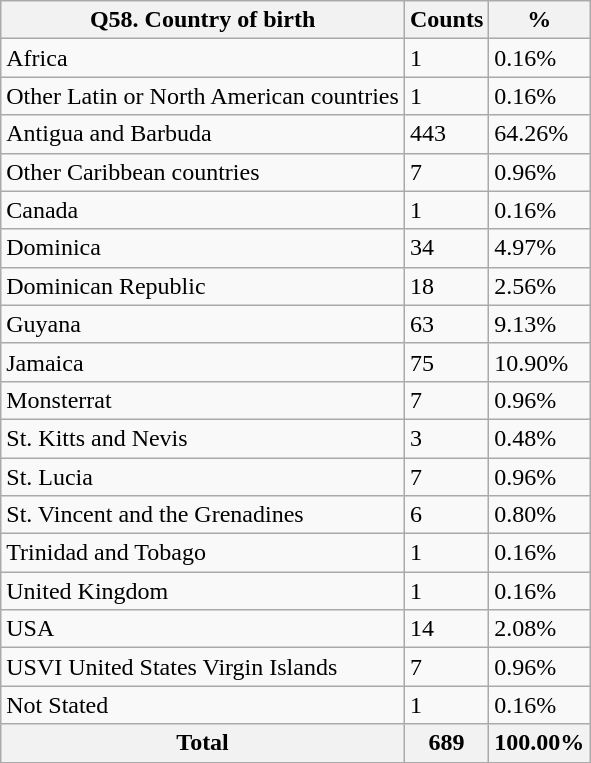<table class="wikitable sortable">
<tr>
<th>Q58. Country of birth</th>
<th>Counts</th>
<th>%</th>
</tr>
<tr>
<td>Africa</td>
<td>1</td>
<td>0.16%</td>
</tr>
<tr>
<td>Other Latin or North American countries</td>
<td>1</td>
<td>0.16%</td>
</tr>
<tr>
<td>Antigua and Barbuda</td>
<td>443</td>
<td>64.26%</td>
</tr>
<tr>
<td>Other Caribbean countries</td>
<td>7</td>
<td>0.96%</td>
</tr>
<tr>
<td>Canada</td>
<td>1</td>
<td>0.16%</td>
</tr>
<tr>
<td>Dominica</td>
<td>34</td>
<td>4.97%</td>
</tr>
<tr>
<td>Dominican Republic</td>
<td>18</td>
<td>2.56%</td>
</tr>
<tr>
<td>Guyana</td>
<td>63</td>
<td>9.13%</td>
</tr>
<tr>
<td>Jamaica</td>
<td>75</td>
<td>10.90%</td>
</tr>
<tr>
<td>Monsterrat</td>
<td>7</td>
<td>0.96%</td>
</tr>
<tr>
<td>St. Kitts and Nevis</td>
<td>3</td>
<td>0.48%</td>
</tr>
<tr>
<td>St. Lucia</td>
<td>7</td>
<td>0.96%</td>
</tr>
<tr>
<td>St. Vincent and the Grenadines</td>
<td>6</td>
<td>0.80%</td>
</tr>
<tr>
<td>Trinidad and Tobago</td>
<td>1</td>
<td>0.16%</td>
</tr>
<tr>
<td>United Kingdom</td>
<td>1</td>
<td>0.16%</td>
</tr>
<tr>
<td>USA</td>
<td>14</td>
<td>2.08%</td>
</tr>
<tr>
<td>USVI United States Virgin Islands</td>
<td>7</td>
<td>0.96%</td>
</tr>
<tr>
<td>Not Stated</td>
<td>1</td>
<td>0.16%</td>
</tr>
<tr>
<th>Total</th>
<th>689</th>
<th>100.00%</th>
</tr>
</table>
